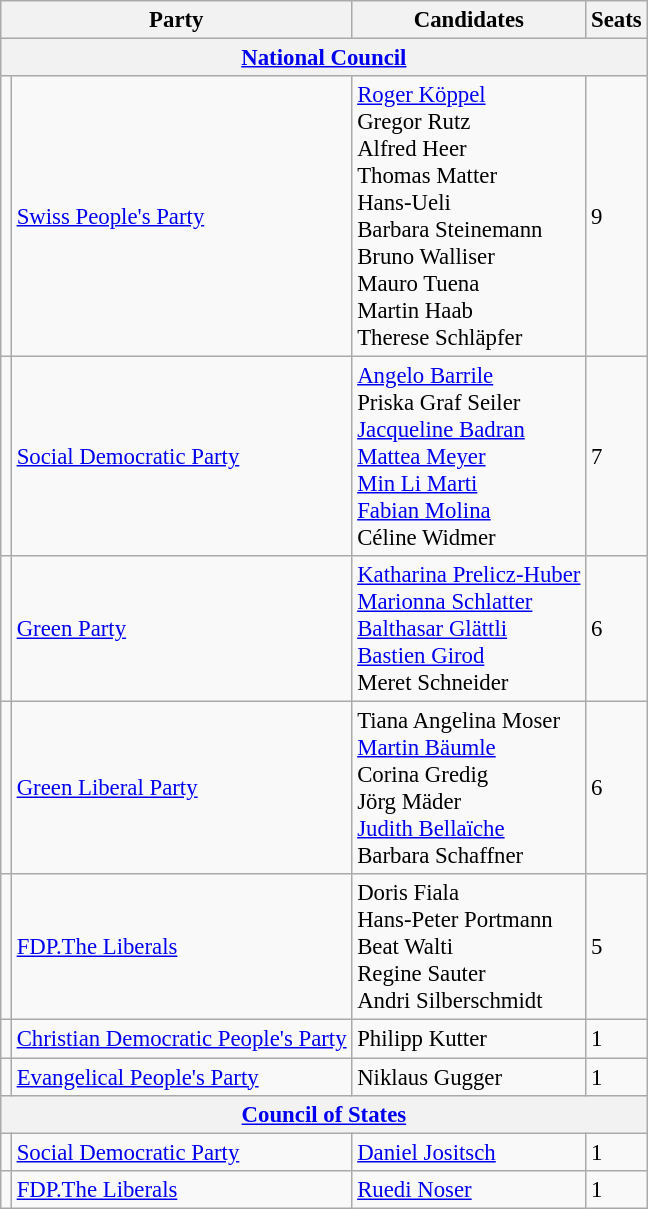<table class="wikitable" style="font-size:95%;">
<tr>
<th colspan=2>Party</th>
<th>Candidates</th>
<th>Seats</th>
</tr>
<tr>
<th colspan=6><a href='#'>National Council</a></th>
</tr>
<tr>
<td bgcolor=></td>
<td align=left><a href='#'>Swiss People's Party</a></td>
<td><a href='#'>Roger Köppel</a><br>Gregor Rutz<br>Alfred Heer<br>Thomas Matter<br>Hans-Ueli<br>Barbara Steinemann<br>Bruno Walliser<br>Mauro Tuena<br>Martin Haab<br>Therese Schläpfer</td>
<td>9</td>
</tr>
<tr>
<td bgcolor=></td>
<td align=left><a href='#'>Social Democratic Party</a></td>
<td><a href='#'>Angelo Barrile</a><br>Priska Graf Seiler<br><a href='#'>Jacqueline Badran</a><br><a href='#'>Mattea Meyer</a><br><a href='#'>Min Li Marti</a><br><a href='#'>Fabian Molina</a><br>Céline Widmer</td>
<td>7</td>
</tr>
<tr>
<td bgcolor=></td>
<td align=left><a href='#'>Green Party</a></td>
<td><a href='#'>Katharina Prelicz-Huber</a><br><a href='#'>Marionna Schlatter</a><br><a href='#'>Balthasar Glättli</a><br><a href='#'>Bastien Girod</a><br>Meret Schneider</td>
<td>6</td>
</tr>
<tr>
<td bgcolor=></td>
<td align=left><a href='#'>Green Liberal Party</a></td>
<td>Tiana Angelina Moser<br><a href='#'>Martin Bäumle</a><br>Corina Gredig<br>Jörg Mäder<br><a href='#'>Judith Bellaïche</a><br>Barbara Schaffner</td>
<td>6</td>
</tr>
<tr>
<td bgcolor=></td>
<td align=left><a href='#'>FDP.The Liberals</a></td>
<td>Doris Fiala<br>Hans-Peter Portmann<br>Beat Walti<br>Regine Sauter<br>Andri Silberschmidt</td>
<td>5</td>
</tr>
<tr>
<td bgcolor=></td>
<td align=left><a href='#'>Christian Democratic People's Party</a></td>
<td>Philipp Kutter</td>
<td>1</td>
</tr>
<tr>
<td bgcolor=></td>
<td align=left><a href='#'>Evangelical People's Party</a></td>
<td>Niklaus Gugger</td>
<td>1</td>
</tr>
<tr>
<th colspan=6><a href='#'>Council of States</a></th>
</tr>
<tr>
<td bgcolor=></td>
<td align=left><a href='#'>Social Democratic Party</a></td>
<td><a href='#'>Daniel Jositsch</a></td>
<td>1</td>
</tr>
<tr>
<td bgcolor=></td>
<td align=left><a href='#'>FDP.The Liberals</a></td>
<td><a href='#'>Ruedi Noser</a></td>
<td>1</td>
</tr>
</table>
